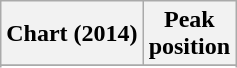<table class="wikitable sortable plainrowheaders">
<tr>
<th scope="col">Chart (2014)</th>
<th scope="col">Peak<br>position</th>
</tr>
<tr>
</tr>
<tr>
</tr>
<tr>
</tr>
</table>
